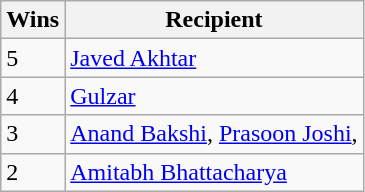<table class="wikitable">
<tr>
<th>Wins</th>
<th>Recipient</th>
</tr>
<tr>
<td>5</td>
<td><a href='#'>Javed Akhtar</a></td>
</tr>
<tr>
<td>4</td>
<td><a href='#'>Gulzar</a></td>
</tr>
<tr>
<td>3</td>
<td><a href='#'>Anand Bakshi</a>, <a href='#'>Prasoon Joshi</a>,</td>
</tr>
<tr>
<td>2</td>
<td><a href='#'>Amitabh Bhattacharya</a></td>
</tr>
</table>
